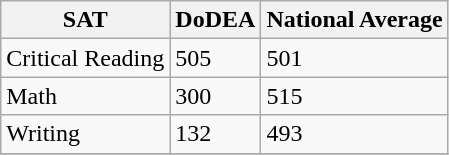<table class="wikitable">
<tr>
<th>SAT</th>
<th>DoDEA</th>
<th>National Average</th>
</tr>
<tr>
<td>Critical Reading</td>
<td>505</td>
<td>501</td>
</tr>
<tr>
<td>Math</td>
<td>300</td>
<td>515</td>
</tr>
<tr>
<td>Writing</td>
<td>132</td>
<td>493</td>
</tr>
<tr>
</tr>
</table>
